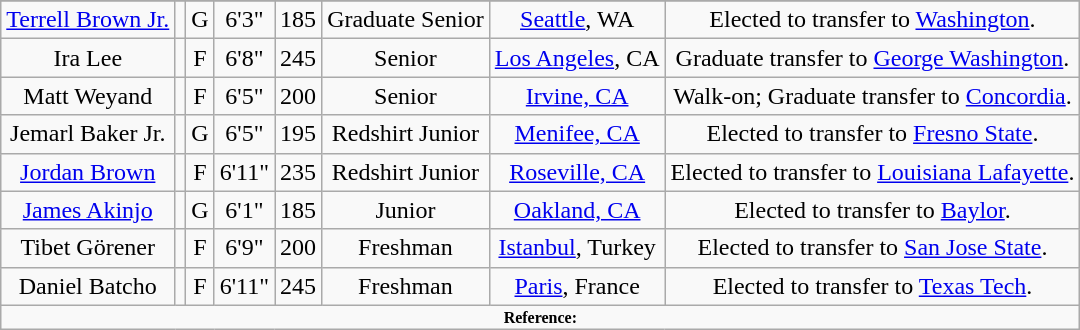<table class="wikitable sortable sortable" style="text-align: center">
<tr align=center>
</tr>
<tr>
<td><a href='#'>Terrell Brown Jr.</a></td>
<td></td>
<td>G</td>
<td>6'3"</td>
<td>185</td>
<td>Graduate Senior</td>
<td><a href='#'>Seattle</a>, WA</td>
<td>Elected to transfer to <a href='#'>Washington</a>.</td>
</tr>
<tr>
<td>Ira Lee</td>
<td></td>
<td>F</td>
<td>6'8"</td>
<td>245</td>
<td>Senior</td>
<td><a href='#'>Los Angeles</a>, CA</td>
<td>Graduate transfer to <a href='#'>George Washington</a>.</td>
</tr>
<tr>
<td>Matt Weyand</td>
<td></td>
<td>F</td>
<td>6'5"</td>
<td>200</td>
<td>Senior</td>
<td><a href='#'>Irvine, CA</a></td>
<td>Walk-on; Graduate transfer to <a href='#'>Concordia</a>.</td>
</tr>
<tr>
<td>Jemarl Baker Jr.</td>
<td></td>
<td>G</td>
<td>6'5"</td>
<td>195</td>
<td>Redshirt Junior</td>
<td><a href='#'>Menifee, CA</a></td>
<td>Elected to transfer to <a href='#'>Fresno State</a>.</td>
</tr>
<tr>
<td><a href='#'>Jordan Brown</a></td>
<td></td>
<td>F</td>
<td>6'11"</td>
<td>235</td>
<td>Redshirt Junior</td>
<td><a href='#'>Roseville, CA</a></td>
<td>Elected to transfer to <a href='#'>Louisiana Lafayette</a>.</td>
</tr>
<tr>
<td><a href='#'>James Akinjo</a></td>
<td></td>
<td>G</td>
<td>6'1"</td>
<td>185</td>
<td>Junior</td>
<td><a href='#'>Oakland, CA</a></td>
<td>Elected to transfer to <a href='#'>Baylor</a>.</td>
</tr>
<tr>
<td>Tibet Görener</td>
<td></td>
<td>F</td>
<td>6'9"</td>
<td>200</td>
<td>Freshman</td>
<td><a href='#'>Istanbul</a>, Turkey</td>
<td>Elected to transfer to <a href='#'>San Jose State</a>.</td>
</tr>
<tr>
<td>Daniel Batcho</td>
<td></td>
<td>F</td>
<td>6'11"</td>
<td>245</td>
<td>Freshman</td>
<td><a href='#'>Paris</a>, France</td>
<td>Elected to transfer to <a href='#'>Texas Tech</a>.</td>
</tr>
<tr>
<td colspan="9" style="font-size:8pt; text-align:center;"><strong>Reference:</strong></td>
</tr>
</table>
